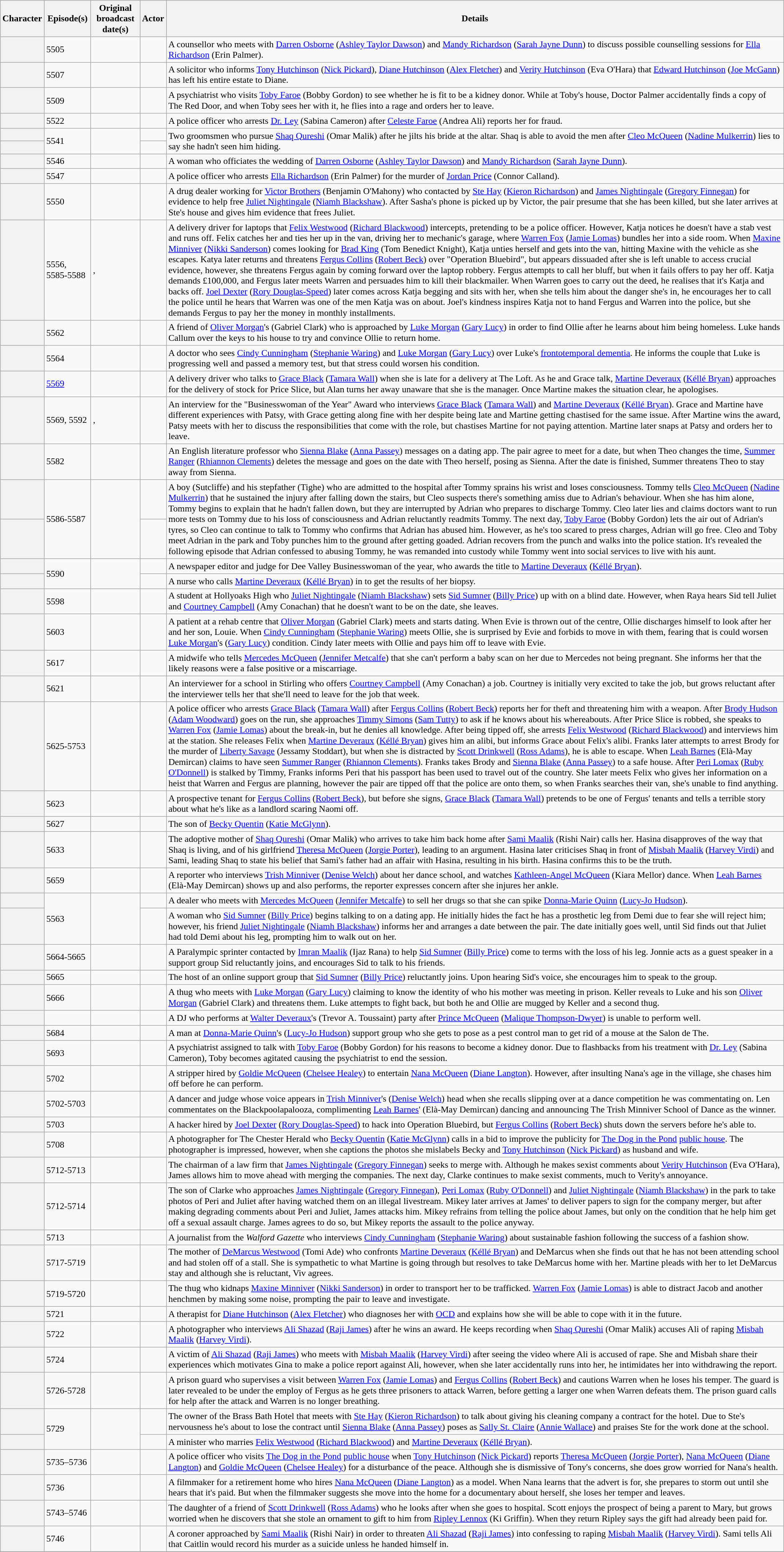<table class="wikitable plainrowheaders" style="font-size:90%">
<tr>
<th scope="col">Character</th>
<th scope="col">Episode(s)</th>
<th scope="col">Original broadcast date(s)</th>
<th scope="col">Actor</th>
<th scope="col">Details</th>
</tr>
<tr>
<th scope="row"></th>
<td>5505</td>
<td></td>
<td></td>
<td>A counsellor who meets with <a href='#'>Darren Osborne</a> (<a href='#'>Ashley Taylor Dawson</a>) and <a href='#'>Mandy Richardson</a> (<a href='#'>Sarah Jayne Dunn</a>) to discuss possible counselling sessions for <a href='#'>Ella Richardson</a> (Erin Palmer).</td>
</tr>
<tr>
<th scope="row"></th>
<td>5507</td>
<td></td>
<td></td>
<td>A solicitor who informs <a href='#'>Tony Hutchinson</a> (<a href='#'>Nick Pickard</a>), <a href='#'>Diane Hutchinson</a> (<a href='#'>Alex Fletcher</a>) and <a href='#'>Verity Hutchinson</a> (Eva O'Hara) that <a href='#'>Edward Hutchinson</a> (<a href='#'>Joe McGann</a>) has left his entire estate to Diane.</td>
</tr>
<tr>
<th scope="row"></th>
<td>5509</td>
<td></td>
<td></td>
<td>A psychiatrist who visits <a href='#'>Toby Faroe</a> (Bobby Gordon) to see whether he is fit to be a kidney donor. While at Toby's house, Doctor Palmer accidentally finds a copy of The Red Door, and when Toby sees her with it, he flies into a rage and orders her to leave.</td>
</tr>
<tr>
<th scope="row"></th>
<td>5522</td>
<td></td>
<td></td>
<td>A police officer who arrests <a href='#'>Dr. Ley</a> (Sabina Cameron) after <a href='#'>Celeste Faroe</a> (Andrea Ali) reports her for fraud.</td>
</tr>
<tr>
<th scope="row"></th>
<td rowspan="2">5541</td>
<td rowspan="2"></td>
<td></td>
<td rowspan="2">Two groomsmen who pursue <a href='#'>Shaq Qureshi</a> (Omar Malik) after he jilts his bride at the altar. Shaq is able to avoid the men after <a href='#'>Cleo McQueen</a> (<a href='#'>Nadine Mulkerrin</a>) lies to say she hadn't seen him hiding.</td>
</tr>
<tr>
<th scope="row"></th>
<td></td>
</tr>
<tr>
<th scope="row"></th>
<td>5546</td>
<td></td>
<td></td>
<td>A woman who officiates the wedding of <a href='#'>Darren Osborne</a> (<a href='#'>Ashley Taylor Dawson</a>) and <a href='#'>Mandy Richardson</a> (<a href='#'>Sarah Jayne Dunn</a>).</td>
</tr>
<tr>
<th scope="row"></th>
<td>5547</td>
<td></td>
<td></td>
<td>A police officer who arrests <a href='#'>Ella Richardson</a> (Erin Palmer) for the murder of <a href='#'>Jordan Price</a> (Connor Calland).</td>
</tr>
<tr>
<th scope="row"></th>
<td>5550</td>
<td></td>
<td></td>
<td>A drug dealer working for <a href='#'>Victor Brothers</a> (Benjamin O'Mahony) who contacted by <a href='#'>Ste Hay</a> (<a href='#'>Kieron Richardson</a>) and <a href='#'>James Nightingale</a> (<a href='#'>Gregory Finnegan</a>) for evidence to help free <a href='#'>Juliet Nightingale</a> (<a href='#'>Niamh Blackshaw</a>). After Sasha's phone is picked up by Victor, the pair presume that she has been killed, but she later arrives at Ste's house and gives him evidence that frees Juliet.</td>
</tr>
<tr>
<th scope="row"></th>
<td>5556, 5585-5588</td>
<td>, </td>
<td></td>
<td>A delivery driver for laptops that <a href='#'>Felix Westwood</a> (<a href='#'>Richard Blackwood</a>) intercepts, pretending to be a police officer. However, Katja notices he doesn't have a stab vest and runs off. Felix catches her and ties her up in the van, driving her to mechanic's garage, where <a href='#'>Warren Fox</a> (<a href='#'>Jamie Lomas</a>) bundles her into a side room. When <a href='#'>Maxine Minniver</a> (<a href='#'>Nikki Sanderson</a>) comes looking for <a href='#'>Brad King</a> (Tom Benedict Knight), Katja unties herself and gets into the van, hitting Maxine with the vehicle as she escapes. Katya later returns and threatens <a href='#'>Fergus Collins</a> (<a href='#'>Robert Beck</a>) over "Operation Bluebird", but appears dissuaded after she is left unable to access crucial evidence, however, she threatens Fergus again by coming forward over the laptop robbery. Fergus attempts to call her bluff, but when it fails offers to pay her off. Katja demands £100,000, and Fergus later meets Warren and persuades him to kill their blackmailer. When Warren goes to carry out the deed, he realises that it's Katja and backs off. <a href='#'>Joel Dexter</a> (<a href='#'>Rory Douglas-Speed</a>) later comes across Katja begging and sits with her, when she tells him about the danger she's in, he encourages her to call the police until he hears that Warren was one of the men Katja was on about. Joel's kindness inspires Katja not to hand Fergus and Warren into the police, but she demands Fergus to pay her the money in monthly installments.</td>
</tr>
<tr>
<th scope="row"></th>
<td>5562</td>
<td></td>
<td></td>
<td>A friend of <a href='#'>Oliver Morgan</a>'s (Gabriel Clark) who is approached by <a href='#'>Luke Morgan</a> (<a href='#'>Gary Lucy</a>) in order to find Ollie after he learns about him being homeless. Luke hands Callum over the keys to his house to try and convince Ollie to return home.</td>
</tr>
<tr>
<th scope="row"></th>
<td>5564</td>
<td></td>
<td></td>
<td>A doctor who sees <a href='#'>Cindy Cunningham</a> (<a href='#'>Stephanie Waring</a>) and <a href='#'>Luke Morgan</a> (<a href='#'>Gary Lucy</a>) over Luke's <a href='#'>frontotemporal dementia</a>. He informs the couple that Luke is progressing well and passed a memory test, but that stress could worsen his condition.</td>
</tr>
<tr>
<th scope="row"></th>
<td><a href='#'>5569</a></td>
<td></td>
<td></td>
<td>A delivery driver who talks to <a href='#'>Grace Black</a> (<a href='#'>Tamara Wall</a>) when she is late for a delivery at The Loft. As he and Grace talk, <a href='#'>Martine Deveraux</a> (<a href='#'>Kéllé Bryan</a>) approaches for the delivery of stock for Price Slice, but Alan turns her away unaware that she is the manager. Once Martine makes the situation clear, he apologises.</td>
</tr>
<tr>
<th scope="row"></th>
<td>5569, 5592</td>
<td>, </td>
<td></td>
<td>An interview for the "Businesswoman of the Year" Award who interviews <a href='#'>Grace Black</a> (<a href='#'>Tamara Wall</a>) and <a href='#'>Martine Deveraux</a> (<a href='#'>Kéllé Bryan</a>). Grace and Martine have different experiences with Patsy, with Grace getting along fine with her despite being late and Martine getting chastised for the same issue. After Martine wins the award, Patsy meets with her to discuss the responsibilities that come with the role, but chastises Martine for not paying attention. Martine later snaps at Patsy and orders her to leave.</td>
</tr>
<tr>
<th scope="row"></th>
<td>5582</td>
<td></td>
<td></td>
<td>An English literature professor who <a href='#'>Sienna Blake</a> (<a href='#'>Anna Passey</a>) messages on a dating app. The pair agree to meet for a date, but when Theo changes the time, <a href='#'>Summer Ranger</a> (<a href='#'>Rhiannon Clements</a>) deletes the message and goes on the date with Theo herself, posing as Sienna. After the date is finished, Summer threatens Theo to stay away from Sienna.</td>
</tr>
<tr>
<th scope="row"></th>
<td rowspan="2">5586-5587</td>
<td rowspan="2"></td>
<td></td>
<td rowspan="2">A boy (Sutcliffe) and his stepfather (Tighe) who are admitted to the hospital after Tommy sprains his wrist and loses consciousness. Tommy tells <a href='#'>Cleo McQueen</a> (<a href='#'>Nadine Mulkerrin</a>) that he sustained the injury after falling down the stairs, but Cleo suspects there's something amiss due to Adrian's behaviour. When she has him alone, Tommy begins to explain that he hadn't fallen down, but they are interrupted by Adrian who prepares to discharge Tommy. Cleo later lies and claims doctors want to run more tests on Tommy due to his loss of consciousness and Adrian reluctantly readmits Tommy. The next day, <a href='#'>Toby Faroe</a> (Bobby Gordon) lets the air out of Adrian's tyres, so Cleo can continue to talk to Tommy who confirms that Adrian has abused him. However, as he's too scared to press charges, Adrian will go free. Cleo and Toby meet Adrian in the park and Toby punches him to the ground after getting goaded. Adrian recovers from the punch and walks into the police station. It's revealed the following episode that Adrian confessed to abusing Tommy, he was remanded into custody while Tommy went into social services to live with his aunt.</td>
</tr>
<tr>
<th scope="row"></th>
<td></td>
</tr>
<tr>
<th scope="row"></th>
<td rowspan="2">5590</td>
<td rowspan="2"></td>
<td></td>
<td>A newspaper editor and judge for Dee Valley Businesswoman of the year, who awards the title to <a href='#'>Martine Deveraux</a> (<a href='#'>Kéllé Bryan</a>).</td>
</tr>
<tr>
<th scope="row"></th>
<td></td>
<td>A nurse who calls <a href='#'>Martine Deveraux</a> (<a href='#'>Kéllé Bryan</a>) in to get the results of her biopsy.</td>
</tr>
<tr>
<th scope="row"></th>
<td>5598</td>
<td></td>
<td></td>
<td>A student at Hollyoaks High who <a href='#'>Juliet Nightingale</a> (<a href='#'>Niamh Blackshaw</a>) sets <a href='#'>Sid Sumner</a> (<a href='#'>Billy Price</a>) up with on a blind date. However, when Raya hears Sid tell Juliet and <a href='#'>Courtney Campbell</a> (Amy Conachan) that he doesn't want to be on the date, she leaves.</td>
</tr>
<tr>
<th scope="row"></th>
<td>5603</td>
<td></td>
<td></td>
<td>A patient at a rehab centre that <a href='#'>Oliver Morgan</a> (Gabriel Clark) meets and starts dating. When Evie is thrown out of the centre, Ollie discharges himself to look after her and her son, Louie. When <a href='#'>Cindy Cunningham</a> (<a href='#'>Stephanie Waring</a>) meets Ollie, she is surprised by Evie and forbids to move in with them, fearing that is could worsen <a href='#'>Luke Morgan</a>'s (<a href='#'>Gary Lucy</a>) condition. Cindy later meets with Ollie and pays him off to leave with Evie.</td>
</tr>
<tr>
<th scope="row"></th>
<td>5617</td>
<td></td>
<td></td>
<td>A midwife who tells <a href='#'>Mercedes McQueen</a> (<a href='#'>Jennifer Metcalfe</a>) that she can't perform a baby scan on her due to Mercedes not being pregnant. She informs her that the likely reasons were a false positive or a miscarriage.</td>
</tr>
<tr>
<th scope="row"></th>
<td>5621</td>
<td></td>
<td></td>
<td>An interviewer for a school in Stirling who offers <a href='#'>Courtney Campbell</a> (Amy Conachan) a job. Courtney is initially very excited to take the job, but grows reluctant after the interviewer tells her that she'll need to leave for the job that week.</td>
</tr>
<tr>
<th scope="row"></th>
<td>5625-5753</td>
<td></td>
<td></td>
<td>A police officer who arrests <a href='#'>Grace Black</a> (<a href='#'>Tamara Wall</a>) after <a href='#'>Fergus Collins</a> (<a href='#'>Robert Beck</a>) reports her for theft and threatening him with a weapon. After <a href='#'>Brody Hudson</a> (<a href='#'>Adam Woodward</a>) goes on the run, she approaches <a href='#'>Timmy Simons</a> (<a href='#'>Sam Tutty</a>) to ask if he knows about his whereabouts. After Price Slice is robbed, she speaks to <a href='#'>Warren Fox</a> (<a href='#'>Jamie Lomas</a>) about the break-in, but he denies all knowledge. After being tipped off, she arrests <a href='#'>Felix Westwood</a> (<a href='#'>Richard Blackwood</a>) and interviews him at the station. She releases Felix when <a href='#'>Martine Deveraux</a> (<a href='#'>Kéllé Bryan</a>) gives him an alibi, but informs Grace about Felix's alibi. Franks later attempts to arrest Brody for the murder of <a href='#'>Liberty Savage</a> (Jessamy Stoddart), but when she is distracted by <a href='#'>Scott Drinkwell</a> (<a href='#'>Ross Adams</a>), he is able to escape. When <a href='#'>Leah Barnes</a> (Elà-May Demircan) claims to have seen <a href='#'>Summer Ranger</a> (<a href='#'>Rhiannon Clements</a>). Franks takes Brody and <a href='#'>Sienna Blake</a> (<a href='#'>Anna Passey</a>) to a safe house. After <a href='#'>Peri Lomax</a> (<a href='#'>Ruby O'Donnell</a>) is stalked by Timmy, Franks informs Peri that his passport has been used to travel out of the country. She later meets Felix who gives her information on a heist that Warren and Fergus are planning, however the pair are tipped off that the police are onto them, so when Franks searches their van, she's unable to find anything.</td>
</tr>
<tr>
<th scope="row"></th>
<td>5623</td>
<td></td>
<td></td>
<td>A prospective tenant for <a href='#'>Fergus Collins</a> (<a href='#'>Robert Beck</a>), but before she signs, <a href='#'>Grace Black</a> (<a href='#'>Tamara Wall</a>) pretends to be one of Fergus' tenants and tells a terrible story about what he's like as a landlord scaring Naomi off.</td>
</tr>
<tr>
<th scope="row"> </th>
<td>5627</td>
<td></td>
<td></td>
<td>The son of <a href='#'>Becky Quentin</a> (<a href='#'>Katie McGlynn</a>).</td>
</tr>
<tr>
<th scope="row"></th>
<td>5633</td>
<td></td>
<td></td>
<td>The adoptive mother of <a href='#'>Shaq Qureshi</a> (Omar Malik) who arrives to take him back home after <a href='#'>Sami Maalik</a> (Rishi Nair) calls her. Hasina disapproves of the way that Shaq is living, and of his girlfriend <a href='#'>Theresa McQueen</a> (<a href='#'>Jorgie Porter</a>), leading to an argument. Hasina later criticises Shaq in front of <a href='#'>Misbah Maalik</a> (<a href='#'>Harvey Virdi</a>) and Sami, leading Shaq to state his belief that Sami's father had an affair with Hasina, resulting in his birth. Hasina confirms this to be the truth.</td>
</tr>
<tr>
<th scope="row"></th>
<td>5659</td>
<td></td>
<td></td>
<td>A reporter who interviews <a href='#'>Trish Minniver</a> (<a href='#'>Denise Welch</a>) about her dance school, and watches <a href='#'>Kathleen-Angel McQueen</a> (Kiara Mellor) dance. When <a href='#'>Leah Barnes</a> (Elà-May Demircan) shows up and also performs, the reporter expresses concern after she injures her ankle.</td>
</tr>
<tr>
<th scope="row"></th>
<td rowspan="2">5563</td>
<td rowspan="2"></td>
<td></td>
<td>A dealer who meets with <a href='#'>Mercedes McQueen</a> (<a href='#'>Jennifer Metcalfe</a>) to sell her drugs so that she can spike <a href='#'>Donna-Marie Quinn</a> (<a href='#'>Lucy-Jo Hudson</a>).</td>
</tr>
<tr>
<th scope="row"></th>
<td></td>
<td>A woman who <a href='#'>Sid Sumner</a> (<a href='#'>Billy Price</a>) begins talking to on a dating app. He initially hides the fact he has a prosthetic leg from Demi due to fear she will reject him; however, his friend <a href='#'>Juliet Nightingale</a> (<a href='#'>Niamh Blackshaw</a>) informs her and arranges a date between the pair. The date initially goes well, until Sid finds out that Juliet had told Demi about his leg, prompting him to walk out on her.</td>
</tr>
<tr>
<th scope="row"></th>
<td>5664-5665</td>
<td></td>
<td></td>
<td>A Paralympic sprinter contacted by <a href='#'>Imran Maalik</a> (Ijaz Rana) to help <a href='#'>Sid Sumner</a> (<a href='#'>Billy Price</a>) come to terms with the loss of his leg. Jonnie acts as a guest speaker in a support group Sid reluctantly joins, and encourages Sid to talk to his friends.</td>
</tr>
<tr>
<th scope="row"></th>
<td>5665</td>
<td></td>
<td></td>
<td>The host of an online support group that <a href='#'>Sid Sumner</a> (<a href='#'>Billy Price</a>) reluctantly joins. Upon hearing Sid's voice, she encourages him to speak to the group.</td>
</tr>
<tr>
<th scope="row"></th>
<td>5666</td>
<td></td>
<td></td>
<td>A thug who meets with <a href='#'>Luke Morgan</a> (<a href='#'>Gary Lucy</a>) claiming to know the identity of who his mother was meeting in prison. Keller reveals to Luke and his son <a href='#'>Oliver Morgan</a> (Gabriel Clark) and threatens them. Luke attempts to fight back, but both he and Ollie are mugged by Keller and a second thug.</td>
</tr>
<tr>
<th scope="row"></th>
<td></td>
<td></td>
<td></td>
<td>A DJ who performs at <a href='#'>Walter Deveraux</a>'s (Trevor A. Toussaint) party after <a href='#'>Prince McQueen</a> (<a href='#'>Malique Thompson-Dwyer</a>) is unable to perform well.</td>
</tr>
<tr>
<th scope="row"></th>
<td>5684</td>
<td></td>
<td></td>
<td>A man at <a href='#'>Donna-Marie Quinn</a>'s (<a href='#'>Lucy-Jo Hudson</a>) support group who she gets to pose as a pest control man to get rid of a mouse at the Salon de The.</td>
</tr>
<tr>
<th scope="row"></th>
<td>5693</td>
<td></td>
<td></td>
<td>A psychiatrist assigned to talk with <a href='#'>Toby Faroe</a> (Bobby Gordon) for his reasons to become a kidney donor. Due to flashbacks from his treatment with <a href='#'>Dr. Ley</a> (Sabina Cameron), Toby becomes agitated causing the psychiatrist to end the session.</td>
</tr>
<tr>
<th scope="row"></th>
<td>5702</td>
<td></td>
<td></td>
<td>A stripper hired by <a href='#'>Goldie McQueen</a> (<a href='#'>Chelsee Healey</a>) to entertain <a href='#'>Nana McQueen</a> (<a href='#'>Diane Langton</a>). However, after insulting Nana's age in the village, she chases him off before he can perform.</td>
</tr>
<tr>
<th scope="row"></th>
<td>5702-5703</td>
<td></td>
<td></td>
<td>A dancer and judge whose voice appears in <a href='#'>Trish Minniver</a>'s (<a href='#'>Denise Welch</a>) head when she recalls slipping over at a dance competition he was commentating on. Len commentates on the Blackpoolapalooza, complimenting <a href='#'>Leah Barnes</a>' (Elà-May Demircan) dancing and announcing The Trish Minniver School of Dance as the winner.</td>
</tr>
<tr>
<th scope="row"></th>
<td>5703</td>
<td></td>
<td></td>
<td>A hacker hired by <a href='#'>Joel Dexter</a> (<a href='#'>Rory Douglas-Speed</a>) to hack into Operation Bluebird, but <a href='#'>Fergus Collins</a> (<a href='#'>Robert Beck</a>) shuts down the servers before he's able to.</td>
</tr>
<tr>
<th scope="row"></th>
<td>5708</td>
<td></td>
<td></td>
<td>A photographer for The Chester Herald who <a href='#'>Becky Quentin</a> (<a href='#'>Katie McGlynn</a>) calls in a bid to improve the publicity for <a href='#'>The Dog in the Pond</a> <a href='#'>public house</a>. The photographer is impressed, however, when she captions the photos she mislabels Becky and <a href='#'>Tony Hutchinson</a> (<a href='#'>Nick Pickard</a>) as husband and wife.</td>
</tr>
<tr>
<th scope="row"></th>
<td>5712-5713</td>
<td></td>
<td></td>
<td>The chairman of a law firm that <a href='#'>James Nightingale</a> (<a href='#'>Gregory Finnegan</a>) seeks to merge with. Although he makes sexist comments about <a href='#'>Verity Hutchinson</a> (Eva O'Hara), James allows him to move ahead with merging the companies. The next day, Clarke continues to make sexist comments, much to Verity's annoyance.</td>
</tr>
<tr>
<th scope="row"></th>
<td>5712-5714</td>
<td></td>
<td></td>
<td>The son of Clarke who approaches <a href='#'>James Nightingale</a> (<a href='#'>Gregory Finnegan</a>), <a href='#'>Peri Lomax</a> (<a href='#'>Ruby O'Donnell</a>) and <a href='#'>Juliet Nightingale</a> (<a href='#'>Niamh Blackshaw</a>) in the park to take photos of Peri and Juliet after having watched them on an illegal livestream. Mikey later arrives at James' to deliver papers to sign for the company merger, but after making degrading comments about Peri and Juliet, James attacks him. Mikey refrains from telling the police about James, but only on the condition that he help him get off a sexual assault charge. James agrees to do so, but Mikey reports the assault to the police anyway.</td>
</tr>
<tr>
<th scope="row"></th>
<td>5713</td>
<td></td>
<td></td>
<td>A journalist from the <em>Walford Gazette</em> who interviews <a href='#'>Cindy Cunningham</a> (<a href='#'>Stephanie Waring</a>) about sustainable fashion following the success of a fashion show.</td>
</tr>
<tr>
<th scope="row"></th>
<td>5717-5719</td>
<td></td>
<td></td>
<td>The mother of <a href='#'>DeMarcus Westwood</a> (Tomi Ade) who confronts <a href='#'>Martine Deveraux</a> (<a href='#'>Kéllé Bryan</a>) and DeMarcus when she finds out that he has not been attending school and had stolen off of a stall. She is sympathetic to what Martine is going through but resolves to take DeMarcus home with her. Martine pleads with her to let DeMarcus stay and although she is reluctant, Viv agrees.</td>
</tr>
<tr>
<th scope="row"></th>
<td>5719-5720</td>
<td></td>
<td></td>
<td>The thug who kidnaps <a href='#'>Maxine Minniver</a> (<a href='#'>Nikki Sanderson</a>) in order to transport her to be trafficked. <a href='#'>Warren Fox</a> (<a href='#'>Jamie Lomas</a>) is able to distract Jacob and another henchmen by making some noise, prompting the pair to leave and investigate.</td>
</tr>
<tr>
<th scope="row"></th>
<td>5721</td>
<td></td>
<td></td>
<td>A therapist for <a href='#'>Diane Hutchinson</a> (<a href='#'>Alex Fletcher</a>) who diagnoses her with <a href='#'>OCD</a> and explains how she will be able to cope with it in the future.</td>
</tr>
<tr>
<th scope="row"></th>
<td>5722</td>
<td></td>
<td></td>
<td>A photographer who interviews <a href='#'>Ali Shazad</a> (<a href='#'>Raji James</a>) after he wins an award. He keeps recording when <a href='#'>Shaq Qureshi</a> (Omar Malik) accuses Ali of raping <a href='#'>Misbah Maalik</a> (<a href='#'>Harvey Virdi</a>).</td>
</tr>
<tr>
<th scope="row"></th>
<td>5724</td>
<td></td>
<td></td>
<td>A victim of <a href='#'>Ali Shazad</a> (<a href='#'>Raji James</a>) who meets with <a href='#'>Misbah Maalik</a> (<a href='#'>Harvey Virdi</a>) after seeing the video where Ali is accused of rape. She and Misbah share their experiences which motivates Gina to make a police report against Ali, however, when she later accidentally runs into her, he intimidates her into withdrawing the report.</td>
</tr>
<tr>
<th scope="row"></th>
<td>5726-5728</td>
<td></td>
<td></td>
<td>A prison guard who supervises a visit between <a href='#'>Warren Fox</a> (<a href='#'>Jamie Lomas</a>) and <a href='#'>Fergus Collins</a> (<a href='#'>Robert Beck</a>) and cautions Warren when he loses his temper. The guard is later revealed to be under the employ of Fergus as he gets three prisoners to attack Warren, before getting a larger one when Warren defeats them. The prison guard calls for help after the attack and Warren is no longer breathing.</td>
</tr>
<tr>
<th scope="row"></th>
<td rowspan="2">5729</td>
<td rowspan="2"></td>
<td></td>
<td>The owner of the Brass Bath Hotel that meets with <a href='#'>Ste Hay</a> (<a href='#'>Kieron Richardson</a>) to talk about giving his cleaning company a contract for the hotel. Due to Ste's nervousness he's about to lose the contract until <a href='#'>Sienna Blake</a> (<a href='#'>Anna Passey</a>) poses as <a href='#'>Sally St. Claire</a> (<a href='#'>Annie Wallace</a>) and praises Ste for the work done at the school.</td>
</tr>
<tr>
<th scope="row"></th>
<td></td>
<td>A minister who marries <a href='#'>Felix Westwood</a> (<a href='#'>Richard Blackwood</a>) and <a href='#'>Martine Deveraux</a> (<a href='#'>Kéllé Bryan</a>).</td>
</tr>
<tr>
<th scope="row"></th>
<td>5735–5736</td>
<td></td>
<td></td>
<td>A police officer who visits <a href='#'>The Dog in the Pond</a> <a href='#'>public house</a> when <a href='#'>Tony Hutchinson</a> (<a href='#'>Nick Pickard</a>) reports <a href='#'>Theresa McQueen</a> (<a href='#'>Jorgie Porter</a>), <a href='#'>Nana McQueen</a> (<a href='#'>Diane Langton</a>) and <a href='#'>Goldie McQueen</a> (<a href='#'>Chelsee Healey</a>) for a disturbance of the peace. Although she is dismissive of Tony's concerns, she does grow worried for Nana's health.</td>
</tr>
<tr>
<th scope="row"></th>
<td>5736</td>
<td></td>
<td></td>
<td>A filmmaker for a retirement home who hires <a href='#'>Nana McQueen</a> (<a href='#'>Diane Langton</a>) as a model. When Nana learns that the advert is for, she prepares to storm out until she hears that it's paid. But when the filmmaker suggests she move into the home for a documentary about herself, she loses her temper and leaves.</td>
</tr>
<tr>
<th scope="row"></th>
<td>5743–5746</td>
<td></td>
<td></td>
<td>The daughter of a friend of <a href='#'>Scott Drinkwell</a> (<a href='#'>Ross Adams</a>) who he looks after when she goes to hospital. Scott enjoys the prospect of being a parent to Mary, but grows worried when he discovers that she stole an ornament to gift to him from <a href='#'>Ripley Lennox</a> (Ki Griffin). When they return Ripley says the gift had already been paid for.</td>
</tr>
<tr>
<th scope="row"></th>
<td>5746</td>
<td></td>
<td></td>
<td>A coroner approached by <a href='#'>Sami Maalik</a> (Rishi Nair) in order to threaten <a href='#'>Ali Shazad</a> (<a href='#'>Raji James</a>) into confessing to raping <a href='#'>Misbah Maalik</a> (<a href='#'>Harvey Virdi</a>). Sami tells Ali that Caitlin would record his murder as a suicide unless he handed himself in.</td>
</tr>
<tr>
</tr>
</table>
